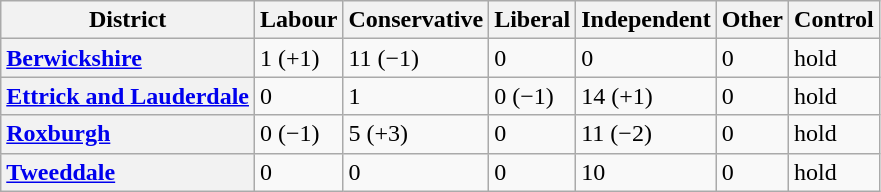<table class="wikitable">
<tr>
<th scope="col">District</th>
<th scope="col">Labour</th>
<th scope="col">Conservative</th>
<th scope="col">Liberal</th>
<th scope="col">Independent</th>
<th scope="col">Other</th>
<th scope="col" colspan=2>Control<br></th>
</tr>
<tr>
<th scope="row" style="text-align: left;"><a href='#'>Berwickshire</a></th>
<td>1 (+1)</td>
<td>11 (−1)</td>
<td>0</td>
<td>0</td>
<td>0</td>
<td> hold</td>
</tr>
<tr>
<th scope="row" style="text-align: left;"><a href='#'>Ettrick and Lauderdale</a></th>
<td>0</td>
<td>1</td>
<td>0 (−1)</td>
<td>14 (+1)</td>
<td>0</td>
<td> hold</td>
</tr>
<tr>
<th scope="row" style="text-align: left;"><a href='#'>Roxburgh</a></th>
<td>0 (−1)</td>
<td>5 (+3)</td>
<td>0</td>
<td>11 (−2)</td>
<td>0</td>
<td> hold</td>
</tr>
<tr>
<th scope="row" style="text-align: left;"><a href='#'>Tweeddale</a></th>
<td>0</td>
<td>0</td>
<td>0</td>
<td>10</td>
<td>0</td>
<td> hold</td>
</tr>
</table>
